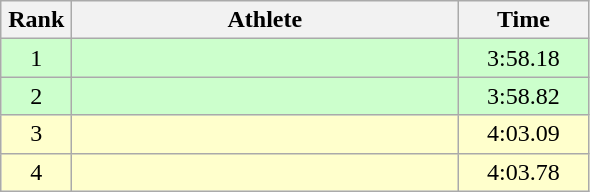<table class=wikitable style="text-align:center">
<tr>
<th width=40>Rank</th>
<th width=250>Athlete</th>
<th width=80>Time</th>
</tr>
<tr bgcolor="ccffcc">
<td>1</td>
<td align=left></td>
<td>3:58.18</td>
</tr>
<tr bgcolor="ccffcc">
<td>2</td>
<td align=left></td>
<td>3:58.82</td>
</tr>
<tr bgcolor="ffffcc">
<td>3</td>
<td align=left></td>
<td>4:03.09</td>
</tr>
<tr bgcolor="ffffcc">
<td>4</td>
<td align=left></td>
<td>4:03.78</td>
</tr>
</table>
